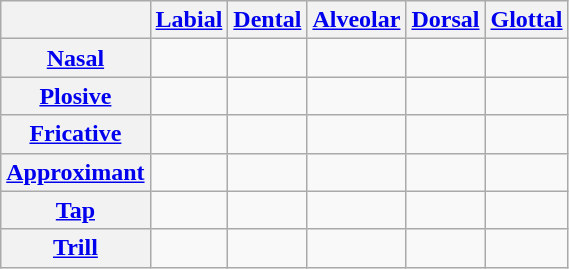<table class="wikitable" style="text-align: center;">
<tr>
<th></th>
<th><a href='#'>Labial</a></th>
<th><a href='#'>Dental</a></th>
<th><a href='#'>Alveolar</a></th>
<th><a href='#'>Dorsal</a></th>
<th><a href='#'>Glottal</a></th>
</tr>
<tr>
<th><a href='#'>Nasal</a></th>
<td></td>
<td></td>
<td></td>
<td></td>
<td></td>
</tr>
<tr>
<th><a href='#'>Plosive</a></th>
<td></td>
<td></td>
<td></td>
<td></td>
<td></td>
</tr>
<tr>
<th><a href='#'>Fricative</a></th>
<td></td>
<td></td>
<td></td>
<td></td>
<td></td>
</tr>
<tr>
<th><a href='#'>Approximant</a></th>
<td></td>
<td></td>
<td></td>
<td></td>
<td></td>
</tr>
<tr>
<th><a href='#'>Tap</a></th>
<td></td>
<td></td>
<td></td>
<td></td>
<td></td>
</tr>
<tr>
<th><a href='#'>Trill</a></th>
<td></td>
<td></td>
<td></td>
<td></td>
<td></td>
</tr>
</table>
